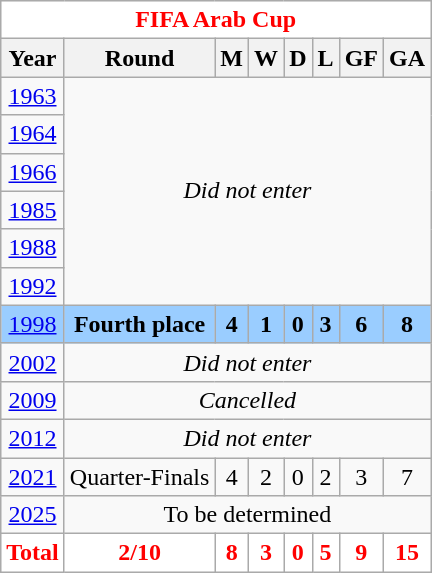<table class="wikitable" style="text-align: center;">
<tr style="color:red;">
<th colspan="8" style="background:#ffffff;">FIFA Arab Cup</th>
</tr>
<tr>
<th>Year</th>
<th>Round</th>
<th>M</th>
<th>W</th>
<th>D</th>
<th>L</th>
<th>GF</th>
<th>GA</th>
</tr>
<tr>
<td> <a href='#'>1963</a></td>
<td rowspan=6 colspan=7><em>Did not enter</em></td>
</tr>
<tr>
<td> <a href='#'>1964</a></td>
</tr>
<tr>
<td> <a href='#'>1966</a></td>
</tr>
<tr>
<td> <a href='#'>1985</a></td>
</tr>
<tr>
<td> <a href='#'>1988</a></td>
</tr>
<tr>
<td> <a href='#'>1992</a></td>
</tr>
<tr style="background:#9acdff;">
<td> <a href='#'>1998</a></td>
<td><strong>Fourth place</strong></td>
<td><strong>4</strong></td>
<td><strong>1</strong></td>
<td><strong>0</strong></td>
<td><strong>3</strong></td>
<td><strong>6</strong></td>
<td><strong>8</strong></td>
</tr>
<tr>
<td> <a href='#'>2002</a></td>
<td colspan=7><em>Did not enter</em></td>
</tr>
<tr>
<td><a href='#'>2009</a></td>
<td colspan=7><em>Cancelled</em></td>
</tr>
<tr>
<td> <a href='#'>2012</a></td>
<td colspan=7><em>Did not enter</em></td>
</tr>
<tr>
<td style="text-align:center;"> <a href='#'>2021</a></td>
<td>Quarter-Finals</td>
<td>4</td>
<td>2</td>
<td>0</td>
<td>2</td>
<td>3</td>
<td>7</td>
</tr>
<tr>
<td> <a href='#'>2025</a></td>
<td colspan="7" rowspan="1">To be determined</td>
</tr>
<tr style="color:red;">
<th style="background:#ffffff;"><strong>Total</strong></th>
<th style="background:#ffffff;">2/10</th>
<th style="background:#ffffff;"><strong>8</strong></th>
<th style="background:#ffffff;"><strong>3</strong></th>
<th style="background:#ffffff;"><strong>0</strong></th>
<th style="background:#ffffff;"><strong>5</strong></th>
<th style="background:#ffffff;"><strong>9</strong></th>
<th style="background:#ffffff;"><strong>15</strong></th>
</tr>
</table>
